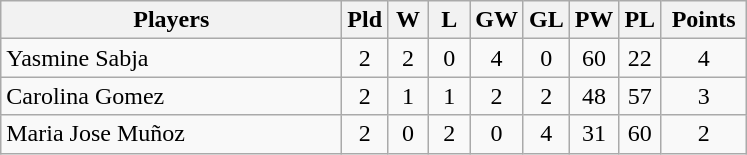<table class=wikitable style="text-align:center">
<tr>
<th width=220>Players</th>
<th width=20>Pld</th>
<th width=20>W</th>
<th width=20>L</th>
<th width=20>GW</th>
<th width=20>GL</th>
<th width=20>PW</th>
<th width=20>PL</th>
<th width=50>Points</th>
</tr>
<tr>
<td align=left> Yasmine Sabja</td>
<td>2</td>
<td>2</td>
<td>0</td>
<td>4</td>
<td>0</td>
<td>60</td>
<td>22</td>
<td>4</td>
</tr>
<tr>
<td align=left> Carolina Gomez</td>
<td>2</td>
<td>1</td>
<td>1</td>
<td>2</td>
<td>2</td>
<td>48</td>
<td>57</td>
<td>3</td>
</tr>
<tr>
<td align=left> Maria Jose Muñoz</td>
<td>2</td>
<td>0</td>
<td>2</td>
<td>0</td>
<td>4</td>
<td>31</td>
<td>60</td>
<td>2</td>
</tr>
</table>
